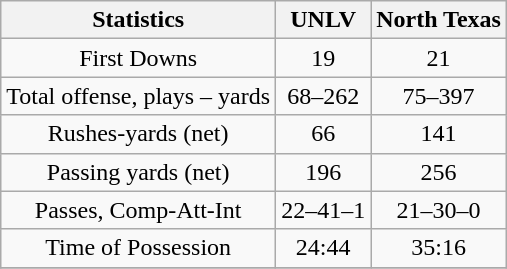<table class="wikitable" style="text-align: center;">
<tr>
<th>Statistics</th>
<th>UNLV</th>
<th>North Texas</th>
</tr>
<tr>
<td>First Downs</td>
<td>19</td>
<td>21</td>
</tr>
<tr>
<td>Total offense, plays – yards</td>
<td>68–262</td>
<td>75–397</td>
</tr>
<tr>
<td>Rushes-yards (net)</td>
<td>66</td>
<td>141</td>
</tr>
<tr>
<td>Passing yards (net)</td>
<td>196</td>
<td>256</td>
</tr>
<tr>
<td>Passes, Comp-Att-Int</td>
<td>22–41–1</td>
<td>21–30–0</td>
</tr>
<tr>
<td>Time of Possession</td>
<td>24:44</td>
<td>35:16</td>
</tr>
<tr>
</tr>
</table>
